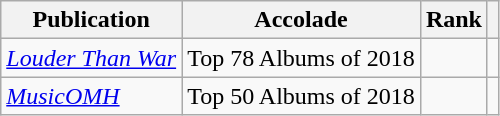<table class="sortable wikitable">
<tr>
<th>Publication</th>
<th>Accolade</th>
<th>Rank</th>
<th class="unsortable"></th>
</tr>
<tr>
<td><em><a href='#'>Louder Than War</a></em></td>
<td>Top 78 Albums of 2018</td>
<td></td>
<td></td>
</tr>
<tr>
<td><em><a href='#'>MusicOMH</a></em></td>
<td>Top 50 Albums of 2018</td>
<td></td>
<td></td>
</tr>
</table>
